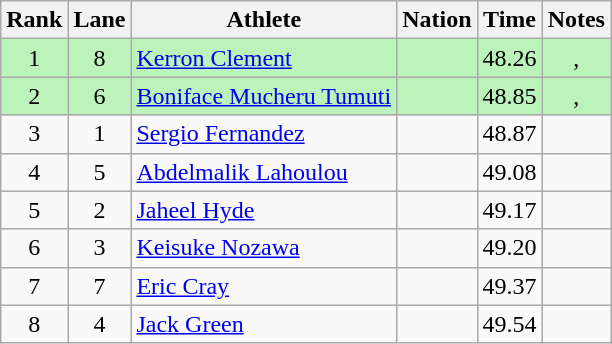<table class="wikitable sortable" style="text-align:center">
<tr>
<th>Rank</th>
<th>Lane</th>
<th>Athlete</th>
<th>Nation</th>
<th>Time</th>
<th>Notes</th>
</tr>
<tr bgcolor=#bbf3bb>
<td>1</td>
<td>8</td>
<td align=left><a href='#'>Kerron Clement</a></td>
<td align=left></td>
<td>48.26</td>
<td>, </td>
</tr>
<tr bgcolor=#bbf3bb>
<td>2</td>
<td>6</td>
<td align=left><a href='#'>Boniface Mucheru Tumuti</a></td>
<td align=left></td>
<td>48.85</td>
<td>, </td>
</tr>
<tr>
<td>3</td>
<td>1</td>
<td align=left><a href='#'>Sergio Fernandez</a></td>
<td align=left></td>
<td>48.87</td>
<td></td>
</tr>
<tr>
<td>4</td>
<td>5</td>
<td align=left><a href='#'>Abdelmalik Lahoulou</a></td>
<td align=left></td>
<td>49.08</td>
<td></td>
</tr>
<tr>
<td>5</td>
<td>2</td>
<td align=left><a href='#'>Jaheel Hyde</a></td>
<td align=left></td>
<td>49.17</td>
<td></td>
</tr>
<tr>
<td>6</td>
<td>3</td>
<td align=left><a href='#'>Keisuke Nozawa</a></td>
<td align=left></td>
<td>49.20</td>
<td></td>
</tr>
<tr>
<td>7</td>
<td>7</td>
<td align=left><a href='#'>Eric Cray</a></td>
<td align=left></td>
<td>49.37</td>
<td></td>
</tr>
<tr>
<td>8</td>
<td>4</td>
<td align=left><a href='#'>Jack Green</a></td>
<td align=left></td>
<td>49.54</td>
<td></td>
</tr>
</table>
